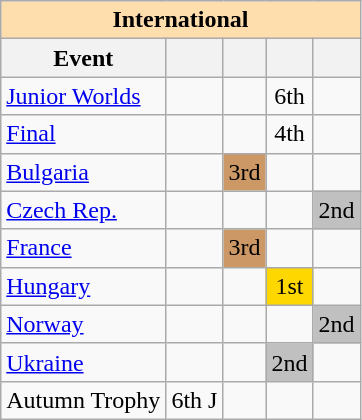<table class="wikitable" style="text-align:center">
<tr>
<th style="background-color: #ffdead; " colspan=5 align=center>International</th>
</tr>
<tr>
<th>Event</th>
<th></th>
<th></th>
<th></th>
<th></th>
</tr>
<tr>
<td align=left><a href='#'>Junior Worlds</a></td>
<td></td>
<td></td>
<td>6th</td>
<td></td>
</tr>
<tr>
<td align=left> <a href='#'>Final</a></td>
<td></td>
<td></td>
<td>4th</td>
<td></td>
</tr>
<tr>
<td align=left> <a href='#'>Bulgaria</a></td>
<td></td>
<td bgcolor=cc9966>3rd</td>
<td></td>
<td></td>
</tr>
<tr>
<td align=left> <a href='#'>Czech Rep.</a></td>
<td></td>
<td></td>
<td></td>
<td bgcolor=silver>2nd</td>
</tr>
<tr>
<td align=left> <a href='#'>France</a></td>
<td></td>
<td bgcolor=cc9966>3rd</td>
<td></td>
<td></td>
</tr>
<tr>
<td align=left> <a href='#'>Hungary</a></td>
<td></td>
<td></td>
<td bgcolor=gold>1st</td>
<td></td>
</tr>
<tr>
<td align=left> <a href='#'>Norway</a></td>
<td></td>
<td></td>
<td></td>
<td bgcolor=silver>2nd</td>
</tr>
<tr>
<td align=left> <a href='#'>Ukraine</a></td>
<td></td>
<td></td>
<td bgcolor=silver>2nd</td>
<td></td>
</tr>
<tr>
<td align=left>Autumn Trophy</td>
<td>6th J</td>
<td></td>
<td></td>
<td></td>
</tr>
</table>
